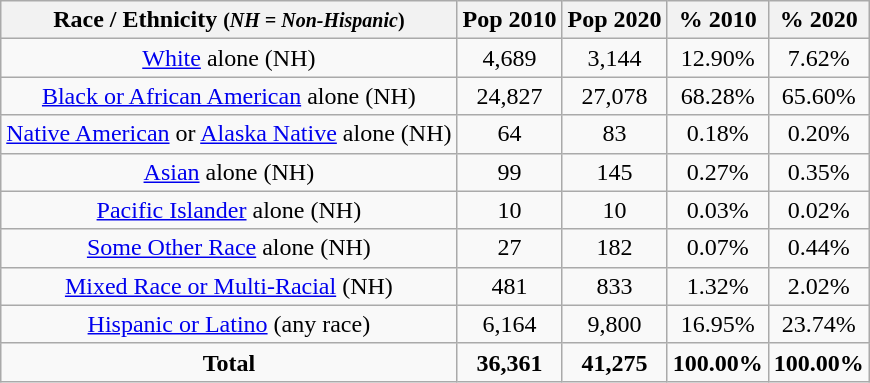<table class="wikitable" style="text-align:center;">
<tr>
<th>Race / Ethnicity <small>(<em>NH = Non-Hispanic</em>)</small></th>
<th>Pop 2010</th>
<th>Pop 2020</th>
<th>% 2010</th>
<th>% 2020</th>
</tr>
<tr>
<td><a href='#'>White</a> alone (NH)</td>
<td>4,689</td>
<td>3,144</td>
<td>12.90%</td>
<td>7.62%</td>
</tr>
<tr>
<td><a href='#'>Black or African American</a> alone (NH)</td>
<td>24,827</td>
<td>27,078</td>
<td>68.28%</td>
<td>65.60%</td>
</tr>
<tr>
<td><a href='#'>Native American</a> or <a href='#'>Alaska Native</a> alone (NH)</td>
<td>64</td>
<td>83</td>
<td>0.18%</td>
<td>0.20%</td>
</tr>
<tr>
<td><a href='#'>Asian</a> alone (NH)</td>
<td>99</td>
<td>145</td>
<td>0.27%</td>
<td>0.35%</td>
</tr>
<tr>
<td><a href='#'>Pacific Islander</a> alone (NH)</td>
<td>10</td>
<td>10</td>
<td>0.03%</td>
<td>0.02%</td>
</tr>
<tr>
<td><a href='#'>Some Other Race</a> alone (NH)</td>
<td>27</td>
<td>182</td>
<td>0.07%</td>
<td>0.44%</td>
</tr>
<tr>
<td><a href='#'>Mixed Race or Multi-Racial</a> (NH)</td>
<td>481</td>
<td>833</td>
<td>1.32%</td>
<td>2.02%</td>
</tr>
<tr>
<td><a href='#'>Hispanic or Latino</a> (any race)</td>
<td>6,164</td>
<td>9,800</td>
<td>16.95%</td>
<td>23.74%</td>
</tr>
<tr>
<td><strong>Total</strong></td>
<td><strong>36,361</strong></td>
<td><strong>41,275</strong></td>
<td><strong>100.00%</strong></td>
<td><strong>100.00%</strong></td>
</tr>
</table>
